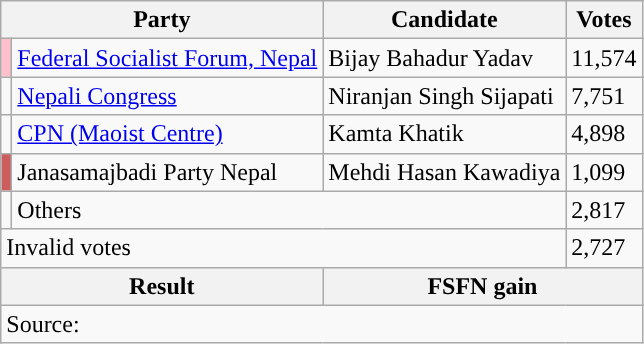<table class="wikitable">
<tr>
<th colspan="2">Party</th>
<th>Candidate</th>
<th>Votes</th>
</tr>
<tr>
<td style="background-color:pink"></td>
<td><a href='#'>Federal Socialist Forum, Nepal</a></td>
<td>Bijay Bahadur Yadav</td>
<td>11,574</td>
</tr>
<tr>
<td style="background-color:"></td>
<td><a href='#'>Nepali Congress</a></td>
<td>Niranjan Singh Sijapati</td>
<td>7,751</td>
</tr>
<tr>
<td style="background-color:"></td>
<td><a href='#'>CPN (Maoist Centre)</a></td>
<td>Kamta Khatik</td>
<td>4,898</td>
</tr>
<tr>
<td style="background-color:indianred"></td>
<td>Janasamajbadi Party Nepal</td>
<td>Mehdi Hasan Kawadiya</td>
<td>1,099</td>
</tr>
<tr>
<td></td>
<td colspan="2">Others</td>
<td>2,817</td>
</tr>
<tr>
<td colspan="3">Invalid votes</td>
<td>2,727</td>
</tr>
<tr>
<th colspan="2">Result</th>
<th colspan="2">FSFN gain</th>
</tr>
<tr>
<td colspan="4">Source: </td>
</tr>
</table>
